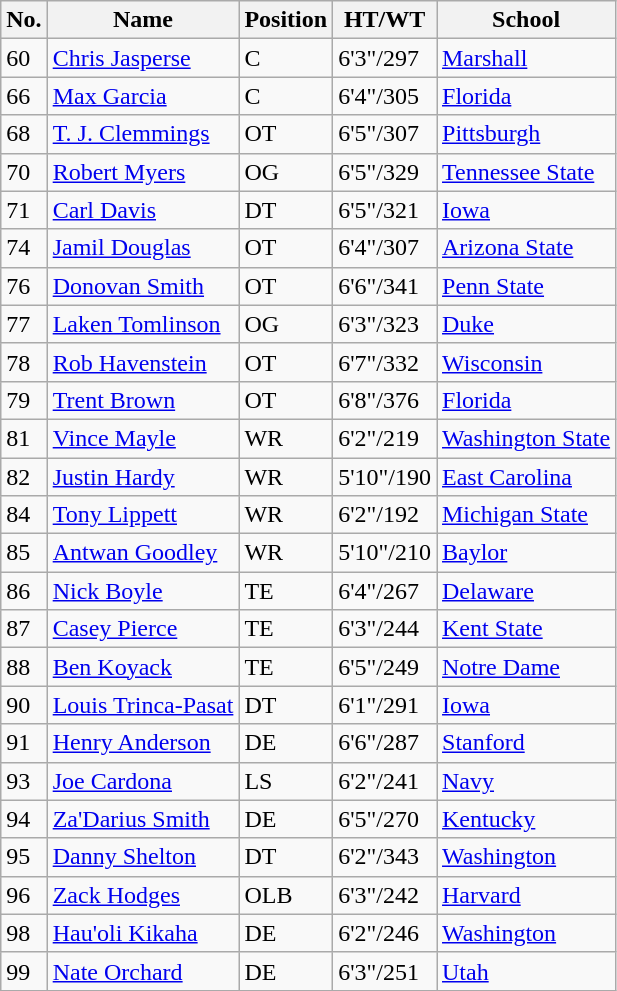<table class="wikitable sortable">
<tr>
<th>No.</th>
<th>Name</th>
<th>Position</th>
<th>HT/WT</th>
<th>School</th>
</tr>
<tr>
<td>60</td>
<td><a href='#'>Chris Jasperse</a></td>
<td>C</td>
<td>6'3"/297</td>
<td><a href='#'>Marshall</a></td>
</tr>
<tr>
<td>66</td>
<td><a href='#'>Max Garcia</a></td>
<td>C</td>
<td>6'4"/305</td>
<td><a href='#'>Florida</a></td>
</tr>
<tr>
<td>68</td>
<td><a href='#'>T. J. Clemmings</a></td>
<td>OT</td>
<td>6'5"/307</td>
<td><a href='#'>Pittsburgh</a></td>
</tr>
<tr>
<td>70</td>
<td><a href='#'>Robert Myers</a></td>
<td>OG</td>
<td>6'5"/329</td>
<td><a href='#'>Tennessee State</a></td>
</tr>
<tr>
<td>71</td>
<td><a href='#'>Carl Davis</a></td>
<td>DT</td>
<td>6'5"/321</td>
<td><a href='#'>Iowa</a></td>
</tr>
<tr>
<td>74</td>
<td><a href='#'>Jamil Douglas</a></td>
<td>OT</td>
<td>6'4"/307</td>
<td><a href='#'>Arizona State</a></td>
</tr>
<tr>
<td>76</td>
<td><a href='#'>Donovan Smith</a></td>
<td>OT</td>
<td>6'6"/341</td>
<td><a href='#'>Penn State</a></td>
</tr>
<tr>
<td>77</td>
<td><a href='#'>Laken Tomlinson</a></td>
<td>OG</td>
<td>6'3"/323</td>
<td><a href='#'>Duke</a></td>
</tr>
<tr>
<td>78</td>
<td><a href='#'>Rob Havenstein</a></td>
<td>OT</td>
<td>6'7"/332</td>
<td><a href='#'>Wisconsin</a></td>
</tr>
<tr>
<td>79</td>
<td><a href='#'>Trent Brown</a></td>
<td>OT</td>
<td>6'8"/376</td>
<td><a href='#'>Florida</a></td>
</tr>
<tr>
<td>81</td>
<td><a href='#'>Vince Mayle</a></td>
<td>WR</td>
<td>6'2"/219</td>
<td><a href='#'>Washington State</a></td>
</tr>
<tr>
<td>82</td>
<td><a href='#'>Justin Hardy</a></td>
<td>WR</td>
<td>5'10"/190</td>
<td><a href='#'>East Carolina</a></td>
</tr>
<tr>
<td>84</td>
<td><a href='#'>Tony Lippett</a></td>
<td>WR</td>
<td>6'2"/192</td>
<td><a href='#'>Michigan State</a></td>
</tr>
<tr>
<td>85</td>
<td><a href='#'>Antwan Goodley</a></td>
<td>WR</td>
<td>5'10"/210</td>
<td><a href='#'>Baylor</a></td>
</tr>
<tr>
<td>86</td>
<td><a href='#'>Nick Boyle</a></td>
<td>TE</td>
<td>6'4"/267</td>
<td><a href='#'>Delaware</a></td>
</tr>
<tr>
<td>87</td>
<td><a href='#'>Casey Pierce</a></td>
<td>TE</td>
<td>6'3"/244</td>
<td><a href='#'>Kent State</a></td>
</tr>
<tr>
<td>88</td>
<td><a href='#'>Ben Koyack</a></td>
<td>TE</td>
<td>6'5"/249</td>
<td><a href='#'>Notre Dame</a></td>
</tr>
<tr>
<td>90</td>
<td><a href='#'>Louis Trinca-Pasat</a></td>
<td>DT</td>
<td>6'1"/291</td>
<td><a href='#'>Iowa</a></td>
</tr>
<tr>
<td>91</td>
<td><a href='#'>Henry Anderson</a></td>
<td>DE</td>
<td>6'6"/287</td>
<td><a href='#'>Stanford</a></td>
</tr>
<tr>
<td>93</td>
<td><a href='#'>Joe Cardona</a></td>
<td>LS</td>
<td>6'2"/241</td>
<td><a href='#'>Navy</a></td>
</tr>
<tr>
<td>94</td>
<td><a href='#'>Za'Darius Smith</a></td>
<td>DE</td>
<td>6'5"/270</td>
<td><a href='#'>Kentucky</a></td>
</tr>
<tr>
<td>95</td>
<td><a href='#'>Danny Shelton</a></td>
<td>DT</td>
<td>6'2"/343</td>
<td><a href='#'>Washington</a></td>
</tr>
<tr>
<td>96</td>
<td><a href='#'>Zack Hodges</a></td>
<td>OLB</td>
<td>6'3"/242</td>
<td><a href='#'>Harvard</a></td>
</tr>
<tr>
<td>98</td>
<td><a href='#'>Hau'oli Kikaha</a></td>
<td>DE</td>
<td>6'2"/246</td>
<td><a href='#'>Washington</a></td>
</tr>
<tr>
<td>99</td>
<td><a href='#'>Nate Orchard</a></td>
<td>DE</td>
<td>6'3"/251</td>
<td><a href='#'>Utah</a></td>
</tr>
</table>
